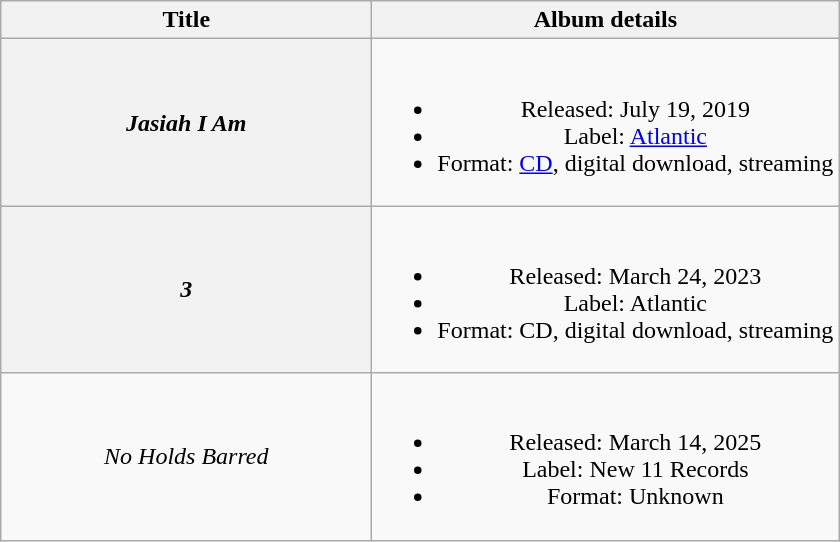<table class="wikitable plainrowheaders" style="text-align:center;">
<tr>
<th scope="col" style="width:15em;">Title</th>
<th scope="col" style="width:19em;">Album details</th>
</tr>
<tr>
<th scope="row"><em>Jasiah I Am</em></th>
<td><br><ul><li>Released: July 19, 2019</li><li>Label: <a href='#'>Atlantic</a></li><li>Format: <a href='#'>CD</a>, digital download, streaming</li></ul></td>
</tr>
<tr>
<th scope="row"><em>3</em></th>
<td><br><ul><li>Released: March 24, 2023</li><li>Label: Atlantic</li><li>Format: CD, digital download, streaming</li></ul></td>
</tr>
<tr>
<td><em>No Holds Barred</em></td>
<td><br><ul><li>Released: March 14, 2025</li><li>Label: New 11 Records</li><li>Format: Unknown</li></ul></td>
</tr>
</table>
